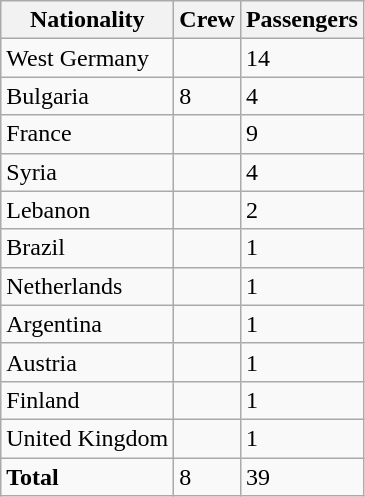<table class="wikitable floatright mw-collapsible">
<tr>
<th>Nationality</th>
<th>Crew</th>
<th>Passengers</th>
</tr>
<tr>
<td>West Germany</td>
<td></td>
<td>14</td>
</tr>
<tr>
<td>Bulgaria</td>
<td>8</td>
<td>4</td>
</tr>
<tr>
<td>France</td>
<td></td>
<td>9</td>
</tr>
<tr>
<td>Syria</td>
<td></td>
<td>4</td>
</tr>
<tr>
<td>Lebanon</td>
<td></td>
<td>2</td>
</tr>
<tr>
<td>Brazil</td>
<td></td>
<td>1</td>
</tr>
<tr>
<td>Netherlands</td>
<td></td>
<td>1</td>
</tr>
<tr>
<td>Argentina</td>
<td></td>
<td>1</td>
</tr>
<tr>
<td>Austria</td>
<td></td>
<td>1</td>
</tr>
<tr>
<td>Finland</td>
<td></td>
<td>1</td>
</tr>
<tr>
<td>United Kingdom</td>
<td></td>
<td>1</td>
</tr>
<tr>
<td><strong>Total</strong></td>
<td>8</td>
<td>39</td>
</tr>
</table>
